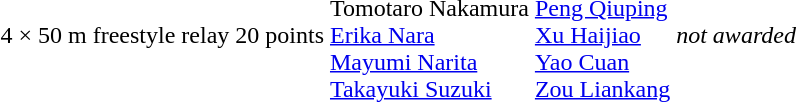<table>
<tr>
<td nowrap>4 × 50 m freestyle relay</td>
<td>20 points</td>
<td nowrap><br>Tomotaro Nakamura<br><a href='#'>Erika Nara</a><br><a href='#'>Mayumi Narita</a><br><a href='#'>Takayuki Suzuki</a></td>
<td nowrap><br><a href='#'>Peng Qiuping</a><br><a href='#'>Xu Haijiao</a><br><a href='#'>Yao Cuan</a><br><a href='#'>Zou Liankang</a></td>
<td nowrap><em>not awarded</em></td>
</tr>
</table>
